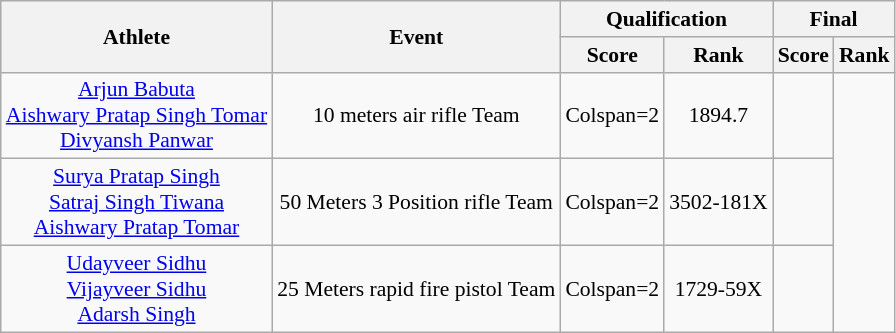<table class="wikitable" style="text-align:center; font-size:90%">
<tr>
<th rowspan="2">Athlete</th>
<th rowspan="2">Event</th>
<th colspan="2">Qualification</th>
<th colspan="2">Final</th>
</tr>
<tr>
<th>Score</th>
<th>Rank</th>
<th>Score</th>
<th>Rank</th>
</tr>
<tr>
<td><a href='#'>Arjun Babuta</a><br><a href='#'>Aishwary Pratap Singh Tomar</a><br><a href='#'>Divyansh Panwar</a></td>
<td>10 meters air rifle Team</td>
<td>Colspan=2</td>
<td>1894.7</td>
<td></td>
</tr>
<tr>
<td><a href='#'>Surya Pratap Singh</a><br><a href='#'>Satraj Singh Tiwana</a><br><a href='#'>Aishwary Pratap Tomar</a></td>
<td>50 Meters 3 Position rifle Team</td>
<td>Colspan=2</td>
<td>3502-181X</td>
<td></td>
</tr>
<tr>
<td><a href='#'>Udayveer Sidhu</a><br><a href='#'>Vijayveer Sidhu</a><br><a href='#'>Adarsh Singh</a></td>
<td>25 Meters rapid fire pistol Team</td>
<td>Colspan=2</td>
<td>1729-59X</td>
<td></td>
</tr>
</table>
